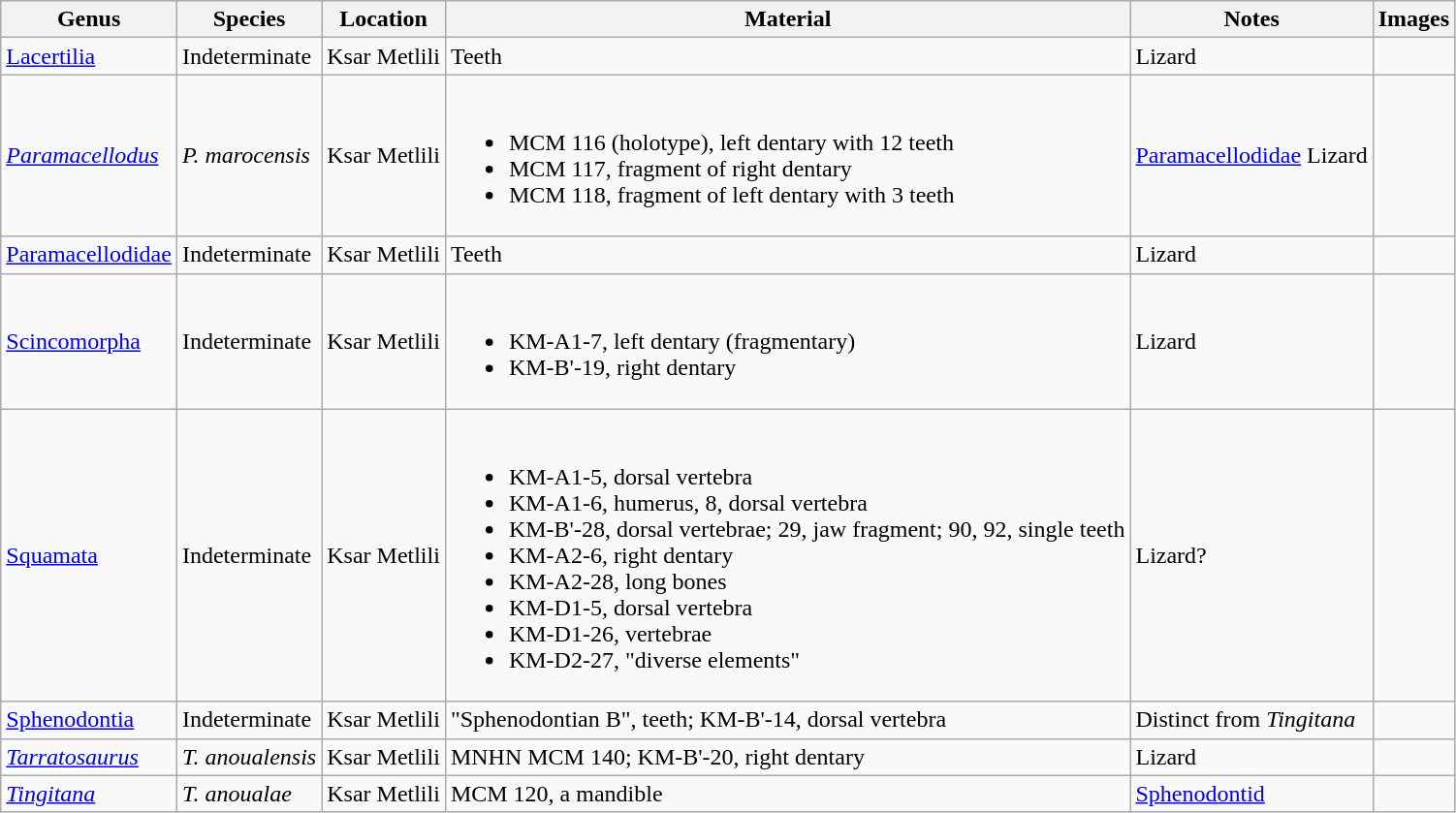<table class="wikitable" align="center">
<tr>
<th>Genus</th>
<th>Species</th>
<th>Location</th>
<th>Material</th>
<th>Notes</th>
<th>Images</th>
</tr>
<tr>
<td><a href='#'>Lacertilia</a></td>
<td>Indeterminate</td>
<td>Ksar Metlili</td>
<td>Teeth</td>
<td>Lizard</td>
<td></td>
</tr>
<tr>
<td><em><a href='#'>Paramacellodus</a></em></td>
<td><em>P. marocensis</em></td>
<td>Ksar Metlili</td>
<td><br><ul><li>MCM 116 (holotype), left dentary with 12 teeth</li><li>MCM 117, fragment of right dentary</li><li>MCM 118, fragment of left dentary with 3 teeth</li></ul></td>
<td><a href='#'>Paramacellodidae</a> Lizard</td>
<td></td>
</tr>
<tr>
<td><a href='#'>Paramacellodidae</a></td>
<td>Indeterminate</td>
<td>Ksar Metlili</td>
<td>Teeth</td>
<td>Lizard</td>
<td></td>
</tr>
<tr>
<td><a href='#'>Scincomorpha</a></td>
<td>Indeterminate</td>
<td>Ksar Metlili</td>
<td><br><ul><li>KM-A1-7, left dentary (fragmentary)</li><li>KM-B'-19, right dentary</li></ul></td>
<td>Lizard</td>
<td></td>
</tr>
<tr>
<td><a href='#'>Squamata</a></td>
<td>Indeterminate</td>
<td>Ksar Metlili</td>
<td><br><ul><li>KM-A1-5, dorsal vertebra</li><li>KM-A1-6, humerus, 8, dorsal vertebra</li><li>KM-B'-28, dorsal vertebrae; 29, jaw fragment; 90, 92, single teeth</li><li>KM-A2-6, right dentary</li><li>KM-A2-28, long bones</li><li>KM-D1-5, dorsal vertebra</li><li>KM-D1-26, vertebrae</li><li>KM-D2-27, "diverse elements"</li></ul></td>
<td>Lizard?</td>
<td></td>
</tr>
<tr>
<td><a href='#'>Sphenodontia</a></td>
<td>Indeterminate</td>
<td>Ksar Metlili</td>
<td>"Sphenodontian B", teeth; KM-B'-14, dorsal vertebra</td>
<td>Distinct from <em>Tingitana</em></td>
<td></td>
</tr>
<tr>
<td><em><a href='#'>Tarratosaurus</a></em></td>
<td><em>T. anoualensis</em></td>
<td>Ksar Metlili</td>
<td>MNHN MCM 140; KM-B'-20, right dentary</td>
<td>Lizard</td>
<td></td>
</tr>
<tr>
<td><em><a href='#'>Tingitana</a></em></td>
<td><em>T. anoualae</em></td>
<td>Ksar Metlili</td>
<td>MCM 120, a mandible</td>
<td><a href='#'>Sphenodontid</a></td>
<td></td>
</tr>
</table>
